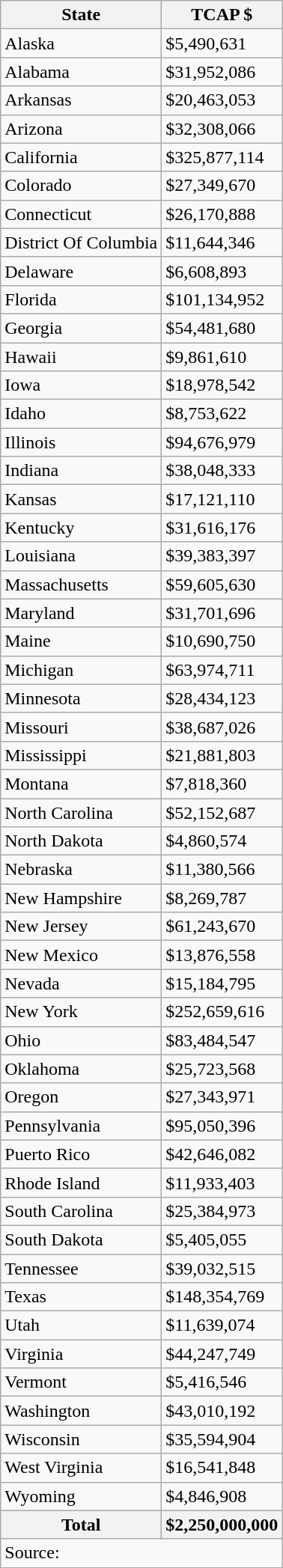<table class="wikitable">
<tr>
<th>State</th>
<th>TCAP $</th>
</tr>
<tr>
<td>Alaska</td>
<td>$5,490,631</td>
</tr>
<tr>
<td>Alabama</td>
<td>$31,952,086</td>
</tr>
<tr>
<td>Arkansas</td>
<td>$20,463,053</td>
</tr>
<tr>
<td>Arizona</td>
<td>$32,308,066</td>
</tr>
<tr>
<td>California</td>
<td>$325,877,114</td>
</tr>
<tr>
<td>Colorado</td>
<td>$27,349,670</td>
</tr>
<tr>
<td>Connecticut</td>
<td>$26,170,888</td>
</tr>
<tr>
<td>District Of Columbia</td>
<td>$11,644,346</td>
</tr>
<tr>
<td>Delaware</td>
<td>$6,608,893</td>
</tr>
<tr>
<td>Florida</td>
<td>$101,134,952</td>
</tr>
<tr>
<td>Georgia</td>
<td>$54,481,680</td>
</tr>
<tr>
<td>Hawaii</td>
<td>$9,861,610</td>
</tr>
<tr>
<td>Iowa</td>
<td>$18,978,542</td>
</tr>
<tr>
<td>Idaho</td>
<td>$8,753,622</td>
</tr>
<tr>
<td>Illinois</td>
<td>$94,676,979</td>
</tr>
<tr>
<td>Indiana</td>
<td>$38,048,333</td>
</tr>
<tr>
<td>Kansas</td>
<td>$17,121,110</td>
</tr>
<tr>
<td>Kentucky</td>
<td>$31,616,176</td>
</tr>
<tr>
<td>Louisiana</td>
<td>$39,383,397</td>
</tr>
<tr>
<td>Massachusetts</td>
<td>$59,605,630</td>
</tr>
<tr>
<td>Maryland</td>
<td>$31,701,696</td>
</tr>
<tr>
<td>Maine</td>
<td>$10,690,750</td>
</tr>
<tr>
<td>Michigan</td>
<td>$63,974,711</td>
</tr>
<tr>
<td>Minnesota</td>
<td>$28,434,123</td>
</tr>
<tr>
<td>Missouri</td>
<td>$38,687,026</td>
</tr>
<tr>
<td>Mississippi</td>
<td>$21,881,803</td>
</tr>
<tr>
<td>Montana</td>
<td>$7,818,360</td>
</tr>
<tr>
<td>North Carolina</td>
<td>$52,152,687</td>
</tr>
<tr>
<td>North Dakota</td>
<td>$4,860,574</td>
</tr>
<tr>
<td>Nebraska</td>
<td>$11,380,566</td>
</tr>
<tr>
<td>New Hampshire</td>
<td>$8,269,787</td>
</tr>
<tr>
<td>New Jersey</td>
<td>$61,243,670</td>
</tr>
<tr>
<td>New Mexico</td>
<td>$13,876,558</td>
</tr>
<tr>
<td>Nevada</td>
<td>$15,184,795</td>
</tr>
<tr>
<td>New York</td>
<td>$252,659,616</td>
</tr>
<tr>
<td>Ohio</td>
<td>$83,484,547</td>
</tr>
<tr>
<td>Oklahoma</td>
<td>$25,723,568</td>
</tr>
<tr>
<td>Oregon</td>
<td>$27,343,971</td>
</tr>
<tr>
<td>Pennsylvania</td>
<td>$95,050,396</td>
</tr>
<tr>
<td>Puerto Rico</td>
<td>$42,646,082</td>
</tr>
<tr>
<td>Rhode Island</td>
<td>$11,933,403</td>
</tr>
<tr>
<td>South Carolina</td>
<td>$25,384,973</td>
</tr>
<tr>
<td>South Dakota</td>
<td>$5,405,055</td>
</tr>
<tr>
<td>Tennessee</td>
<td>$39,032,515</td>
</tr>
<tr>
<td>Texas</td>
<td>$148,354,769</td>
</tr>
<tr>
<td>Utah</td>
<td>$11,639,074</td>
</tr>
<tr>
<td>Virginia</td>
<td>$44,247,749</td>
</tr>
<tr>
<td>Vermont</td>
<td>$5,416,546</td>
</tr>
<tr>
<td>Washington</td>
<td>$43,010,192</td>
</tr>
<tr>
<td>Wisconsin</td>
<td>$35,594,904</td>
</tr>
<tr>
<td>West Virginia</td>
<td>$16,541,848</td>
</tr>
<tr>
<td>Wyoming</td>
<td>$4,846,908</td>
</tr>
<tr>
<th>Total</th>
<th>$2,250,000,000</th>
</tr>
<tr>
<td colspan=2>Source:  </td>
</tr>
</table>
